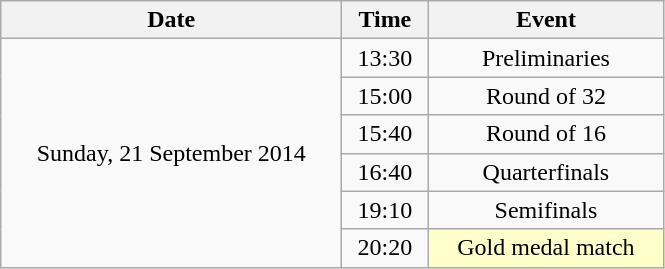<table class = "wikitable" style="text-align:center;">
<tr>
<th width=220>Date</th>
<th width=50>Time</th>
<th width=150>Event</th>
</tr>
<tr>
<td rowspan=6>Sunday, 21 September 2014</td>
<td>13:30</td>
<td>Preliminaries</td>
</tr>
<tr>
<td>15:00</td>
<td>Round of 32</td>
</tr>
<tr>
<td>15:40</td>
<td>Round of 16</td>
</tr>
<tr>
<td>16:40</td>
<td>Quarterfinals</td>
</tr>
<tr>
<td>19:10</td>
<td>Semifinals</td>
</tr>
<tr>
<td>20:20</td>
<td bgcolor=ffffcc>Gold medal match</td>
</tr>
</table>
